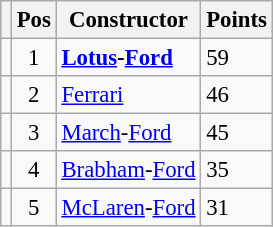<table class="wikitable" style="font-size: 95%;">
<tr>
<th></th>
<th>Pos</th>
<th>Constructor</th>
<th>Points</th>
</tr>
<tr>
<td align="left"></td>
<td align="center">1</td>
<td> <strong><a href='#'>Lotus</a>-<a href='#'>Ford</a></strong></td>
<td align="left">59</td>
</tr>
<tr>
<td align="left"></td>
<td align="center">2</td>
<td> <a href='#'>Ferrari</a></td>
<td align="left">46</td>
</tr>
<tr>
<td align="left"></td>
<td align="center">3</td>
<td> <a href='#'>March</a>-<a href='#'>Ford</a></td>
<td align="left">45</td>
</tr>
<tr>
<td align="left"></td>
<td align="center">4</td>
<td> <a href='#'>Brabham</a>-<a href='#'>Ford</a></td>
<td align="left">35</td>
</tr>
<tr>
<td align="left"></td>
<td align="center">5</td>
<td> <a href='#'>McLaren</a>-<a href='#'>Ford</a></td>
<td align="left">31</td>
</tr>
</table>
